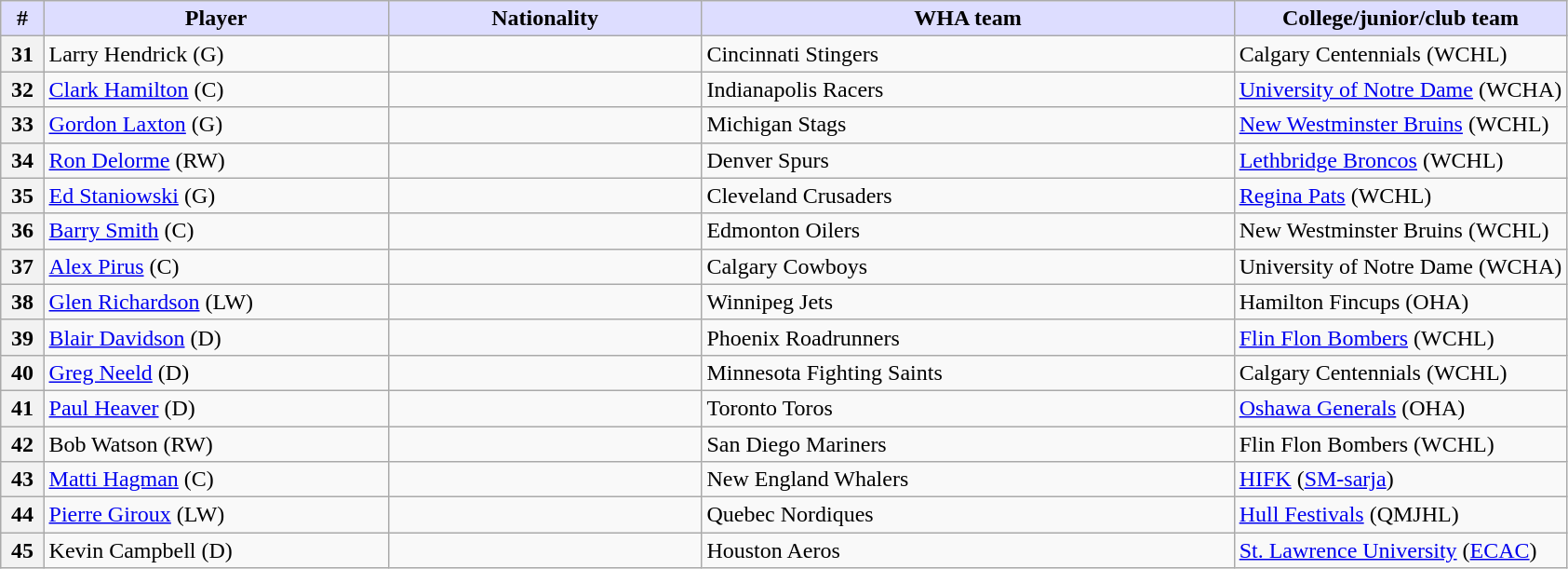<table class="wikitable">
<tr>
<th style="background:#ddf; width:2.75%;">#</th>
<th style="background:#ddf; width:22.0%;">Player</th>
<th style="background:#ddf; width:20.0%;">Nationality</th>
<th style="background:#ddf; width:34.0%;">WHA team</th>
<th style="background:#ddf; width:100.0%;">College/junior/club team</th>
</tr>
<tr>
<th>31</th>
<td>Larry Hendrick (G)</td>
<td></td>
<td>Cincinnati Stingers</td>
<td>Calgary Centennials (WCHL)</td>
</tr>
<tr>
<th>32</th>
<td><a href='#'>Clark Hamilton</a> (C)</td>
<td></td>
<td>Indianapolis Racers</td>
<td><a href='#'>University of Notre Dame</a> (WCHA)</td>
</tr>
<tr>
<th>33</th>
<td><a href='#'>Gordon Laxton</a> (G)</td>
<td></td>
<td>Michigan Stags</td>
<td><a href='#'>New Westminster Bruins</a> (WCHL)</td>
</tr>
<tr>
<th>34</th>
<td><a href='#'>Ron Delorme</a> (RW)</td>
<td></td>
<td>Denver Spurs</td>
<td><a href='#'>Lethbridge Broncos</a> (WCHL)</td>
</tr>
<tr>
<th>35</th>
<td><a href='#'>Ed Staniowski</a> (G)</td>
<td></td>
<td>Cleveland Crusaders</td>
<td><a href='#'>Regina Pats</a> (WCHL)</td>
</tr>
<tr>
<th>36</th>
<td><a href='#'>Barry Smith</a> (C)</td>
<td></td>
<td>Edmonton Oilers</td>
<td>New Westminster Bruins (WCHL)</td>
</tr>
<tr>
<th>37</th>
<td><a href='#'>Alex Pirus</a> (C)</td>
<td></td>
<td>Calgary Cowboys</td>
<td>University of Notre Dame (WCHA)</td>
</tr>
<tr>
<th>38</th>
<td><a href='#'>Glen Richardson</a> (LW)</td>
<td></td>
<td>Winnipeg Jets</td>
<td>Hamilton Fincups (OHA)</td>
</tr>
<tr>
<th>39</th>
<td><a href='#'>Blair Davidson</a> (D)</td>
<td></td>
<td>Phoenix Roadrunners</td>
<td><a href='#'>Flin Flon Bombers</a> (WCHL)</td>
</tr>
<tr>
<th>40</th>
<td><a href='#'>Greg Neeld</a> (D)</td>
<td></td>
<td>Minnesota Fighting Saints</td>
<td>Calgary Centennials (WCHL)</td>
</tr>
<tr>
<th>41</th>
<td><a href='#'>Paul Heaver</a> (D)</td>
<td></td>
<td>Toronto Toros</td>
<td><a href='#'>Oshawa Generals</a> (OHA)</td>
</tr>
<tr>
<th>42</th>
<td>Bob Watson (RW)</td>
<td></td>
<td>San Diego Mariners</td>
<td>Flin Flon Bombers (WCHL)</td>
</tr>
<tr>
<th>43</th>
<td><a href='#'>Matti Hagman</a> (C)</td>
<td></td>
<td>New England Whalers</td>
<td><a href='#'>HIFK</a> (<a href='#'>SM-sarja</a>)</td>
</tr>
<tr>
<th>44</th>
<td><a href='#'>Pierre Giroux</a> (LW)</td>
<td></td>
<td>Quebec Nordiques</td>
<td><a href='#'>Hull Festivals</a> (QMJHL)</td>
</tr>
<tr>
<th>45</th>
<td>Kevin Campbell (D)</td>
<td></td>
<td>Houston Aeros</td>
<td><a href='#'>St. Lawrence University</a> (<a href='#'>ECAC</a>)</td>
</tr>
</table>
